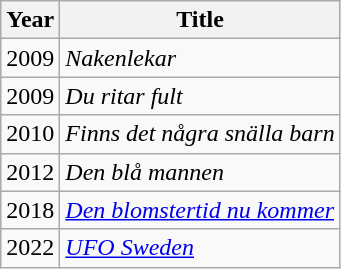<table class="wikitable">
<tr>
<th>Year</th>
<th>Title</th>
</tr>
<tr>
<td>2009</td>
<td><em>Nakenlekar</em></td>
</tr>
<tr>
<td>2009</td>
<td><em>Du ritar fult</em></td>
</tr>
<tr>
<td>2010</td>
<td><em>Finns det några snälla barn</em></td>
</tr>
<tr>
<td>2012</td>
<td><em>Den blå mannen</em></td>
</tr>
<tr>
<td>2018</td>
<td><em><a href='#'>Den blomstertid nu kommer</a></em></td>
</tr>
<tr>
<td>2022</td>
<td><em><a href='#'>UFO Sweden</a></em></td>
</tr>
</table>
